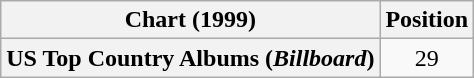<table class="wikitable plainrowheaders" style="text-align:center">
<tr>
<th scope="col">Chart (1999)</th>
<th scope="col">Position</th>
</tr>
<tr>
<th scope="row">US Top Country Albums (<em>Billboard</em>)</th>
<td>29</td>
</tr>
</table>
